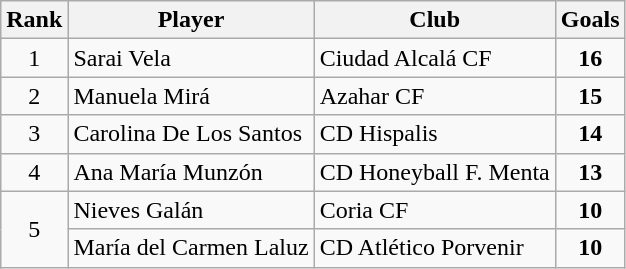<table class="wikitable" style="text-align:center">
<tr>
<th>Rank</th>
<th>Player</th>
<th>Club</th>
<th>Goals</th>
</tr>
<tr>
<td>1</td>
<td align="left">Sarai Vela</td>
<td align="left">Ciudad Alcalá CF</td>
<td><strong>16</strong></td>
</tr>
<tr>
<td>2</td>
<td align="left">Manuela Mirá</td>
<td align="left">Azahar CF</td>
<td><strong>15</strong></td>
</tr>
<tr>
<td>3</td>
<td align="left">Carolina De Los Santos</td>
<td align="left">CD Hispalis</td>
<td><strong>14</strong></td>
</tr>
<tr>
<td>4</td>
<td align="left">Ana María Munzón</td>
<td align="left">CD Honeyball F. Menta</td>
<td><strong>13</strong></td>
</tr>
<tr>
<td rowspan="2">5</td>
<td align="left">Nieves Galán</td>
<td align="left">Coria CF</td>
<td><strong>10</strong></td>
</tr>
<tr>
<td align="left">María del Carmen Laluz</td>
<td align="left">CD Atlético Porvenir</td>
<td><strong>10</strong></td>
</tr>
</table>
